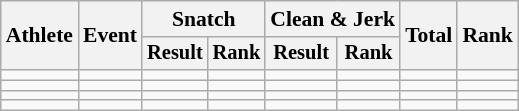<table class="wikitable" style="font-size:90%">
<tr>
<th rowspan=2>Athlete</th>
<th rowspan=2>Event</th>
<th colspan="2">Snatch</th>
<th colspan="2">Clean & Jerk</th>
<th rowspan="2">Total</th>
<th rowspan="2">Rank</th>
</tr>
<tr style="font-size:95%">
<th>Result</th>
<th>Rank</th>
<th>Result</th>
<th>Rank</th>
</tr>
<tr align=center>
<td align=left></td>
<td align=left></td>
<td></td>
<td></td>
<td></td>
<td></td>
<td></td>
<td></td>
</tr>
<tr align=center>
<td align=left></td>
<td align=left></td>
<td></td>
<td></td>
<td></td>
<td></td>
<td></td>
<td></td>
</tr>
<tr align=center>
<td align=left></td>
<td align=left></td>
<td></td>
<td></td>
<td></td>
<td></td>
<td></td>
<td></td>
</tr>
<tr align=center>
<td align=left></td>
<td align=left></td>
<td></td>
<td></td>
<td></td>
<td></td>
<td></td>
<td></td>
</tr>
</table>
